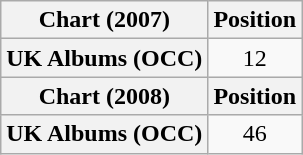<table class="wikitable plainrowheaders" style="text-align:center">
<tr>
<th scope="col">Chart (2007)</th>
<th scope="col">Position</th>
</tr>
<tr>
<th scope="row">UK Albums (OCC)</th>
<td>12</td>
</tr>
<tr>
<th scope="col">Chart (2008)</th>
<th scope="col">Position</th>
</tr>
<tr>
<th scope="row">UK Albums (OCC)</th>
<td>46</td>
</tr>
</table>
